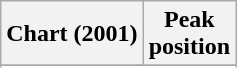<table class="wikitable sortable plainrowheaders" style="text-align:center">
<tr>
<th scope="col">Chart (2001)</th>
<th scope="col">Peak<br>position</th>
</tr>
<tr>
</tr>
<tr>
</tr>
<tr>
</tr>
</table>
